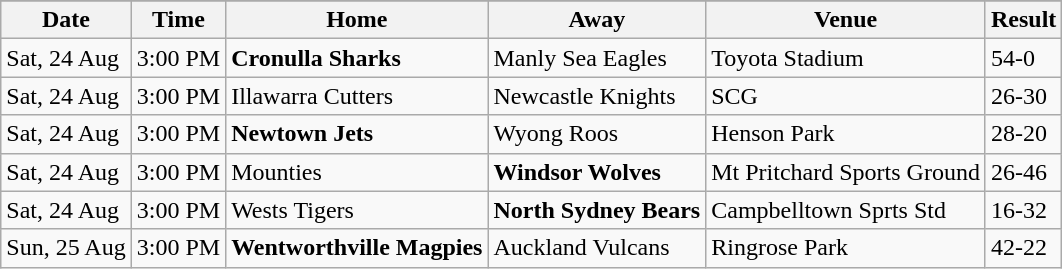<table align="center" class="wikitable">
<tr bgcolor="#FF0033">
</tr>
<tr>
<th>Date</th>
<th>Time</th>
<th>Home</th>
<th>Away</th>
<th>Venue</th>
<th>Result</th>
</tr>
<tr>
<td>Sat, 24 Aug</td>
<td>3:00 PM</td>
<td><strong>Cronulla Sharks</strong></td>
<td>Manly Sea Eagles</td>
<td>Toyota Stadium</td>
<td>54-0</td>
</tr>
<tr>
<td>Sat, 24 Aug</td>
<td>3:00 PM</td>
<td>Illawarra Cutters</td>
<td>Newcastle Knights</td>
<td>SCG</td>
<td>26-30</td>
</tr>
<tr>
<td>Sat, 24 Aug</td>
<td>3:00 PM</td>
<td><strong>Newtown Jets</strong></td>
<td>Wyong Roos</td>
<td>Henson Park</td>
<td>28-20</td>
</tr>
<tr>
<td>Sat, 24 Aug</td>
<td>3:00 PM</td>
<td>Mounties</td>
<td><strong>Windsor Wolves</strong></td>
<td>Mt Pritchard Sports Ground</td>
<td>26-46</td>
</tr>
<tr>
<td>Sat, 24 Aug</td>
<td>3:00 PM</td>
<td>Wests Tigers</td>
<td><strong>North Sydney Bears</strong></td>
<td>Campbelltown Sprts Std</td>
<td>16-32</td>
</tr>
<tr>
<td>Sun, 25 Aug</td>
<td>3:00 PM</td>
<td><strong>Wentworthville Magpies</strong></td>
<td>Auckland Vulcans</td>
<td>Ringrose Park</td>
<td>42-22</td>
</tr>
</table>
